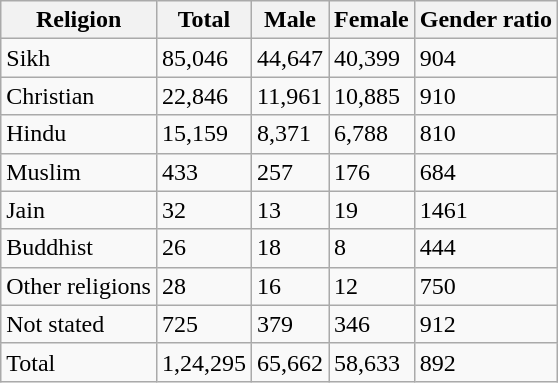<table class = "wikitable sortable">
<tr>
<th>Religion</th>
<th>Total</th>
<th>Male</th>
<th>Female</th>
<th>Gender ratio</th>
</tr>
<tr>
<td>Sikh</td>
<td>85,046</td>
<td>44,647</td>
<td>40,399</td>
<td>904</td>
</tr>
<tr>
<td>Christian</td>
<td>22,846</td>
<td>11,961</td>
<td>10,885</td>
<td>910</td>
</tr>
<tr>
<td>Hindu</td>
<td>15,159</td>
<td>8,371</td>
<td>6,788</td>
<td>810</td>
</tr>
<tr>
<td>Muslim</td>
<td>433</td>
<td>257</td>
<td>176</td>
<td>684</td>
</tr>
<tr>
<td>Jain</td>
<td>32</td>
<td>13</td>
<td>19</td>
<td>1461</td>
</tr>
<tr>
<td>Buddhist</td>
<td>26</td>
<td>18</td>
<td>8</td>
<td>444</td>
</tr>
<tr>
<td>Other religions</td>
<td>28</td>
<td>16</td>
<td>12</td>
<td>750</td>
</tr>
<tr>
<td>Not stated</td>
<td>725</td>
<td>379</td>
<td>346</td>
<td>912</td>
</tr>
<tr>
<td>Total</td>
<td>1,24,295</td>
<td>65,662</td>
<td>58,633</td>
<td>892</td>
</tr>
</table>
